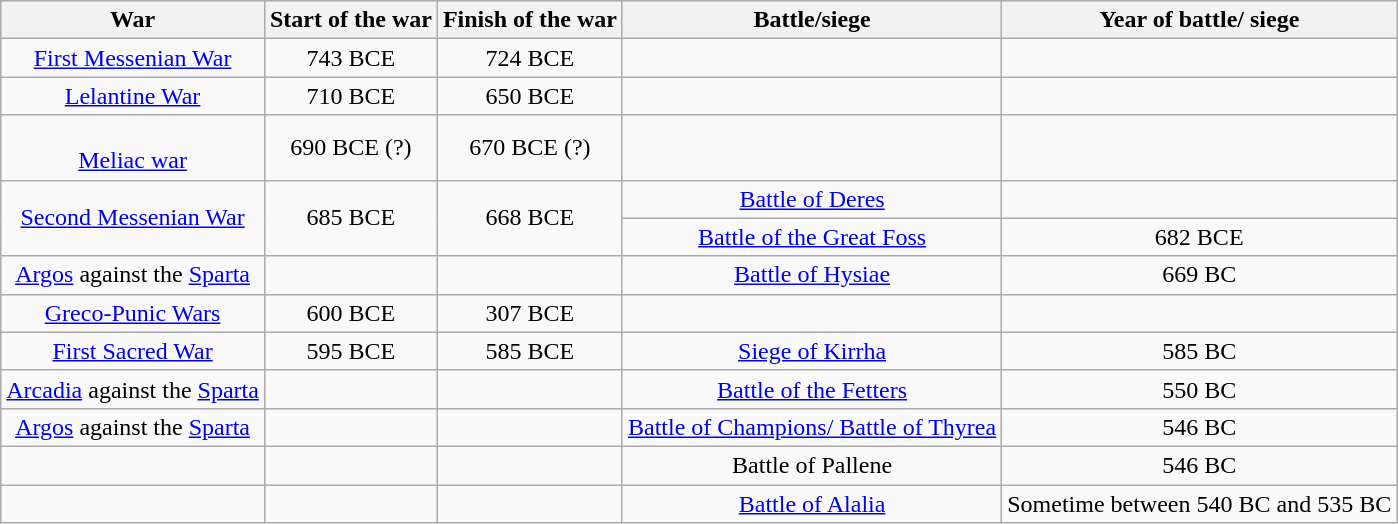<table class="wikitable" style="text-align:center">
<tr>
<th class="unsortable">War</th>
<th>Start of the war</th>
<th>Finish of the war</th>
<th class="unsortable">Battle/siege</th>
<th>Year of battle/ siege</th>
</tr>
<tr>
<td><a href='#'>First Messenian War</a></td>
<td>743 BCE</td>
<td>724 BCE</td>
<td></td>
<td></td>
</tr>
<tr>
<td><a href='#'>Lelantine War</a></td>
<td>710 BCE</td>
<td>650 BCE</td>
<td></td>
<td></td>
</tr>
<tr>
<td><br><a href='#'>Meliac war</a></td>
<td>690 BCE (?)</td>
<td>670 BCE (?)</td>
<td></td>
<td></td>
</tr>
<tr>
<td rowspan=2><a href='#'>Second Messenian War</a></td>
<td rowspan=2>685 BCE</td>
<td rowspan=2>668 BCE</td>
<td><a href='#'>Battle of Deres</a></td>
<td></td>
</tr>
<tr>
<td><a href='#'>Battle of the Great Foss</a></td>
<td>682 BCE</td>
</tr>
<tr>
<td><a href='#'>Argos</a> against the <a href='#'>Sparta</a></td>
<td></td>
<td></td>
<td><a href='#'>Battle of Hysiae</a></td>
<td>669 BC</td>
</tr>
<tr>
<td><a href='#'>Greco-Punic Wars</a></td>
<td>600 BCE</td>
<td>307 BCE</td>
<td></td>
<td></td>
</tr>
<tr>
<td><a href='#'>First Sacred War</a></td>
<td>595 BCE</td>
<td>585 BCE</td>
<td><a href='#'>Siege of Kirrha</a></td>
<td>585 BC</td>
</tr>
<tr>
<td><a href='#'>Arcadia</a> against the <a href='#'>Sparta</a></td>
<td></td>
<td></td>
<td><a href='#'>Battle of the Fetters</a></td>
<td>550 BC</td>
</tr>
<tr>
<td><a href='#'>Argos</a> against the <a href='#'>Sparta</a></td>
<td></td>
<td></td>
<td><a href='#'>Battle of Champions/ Battle of Thyrea</a></td>
<td>546 BC</td>
</tr>
<tr>
<td></td>
<td></td>
<td></td>
<td>Battle of Pallene</td>
<td>546 BC</td>
</tr>
<tr>
<td></td>
<td></td>
<td></td>
<td><a href='#'>Battle of Alalia</a></td>
<td>Sometime between 540 BC and 535 BC</td>
</tr>
</table>
